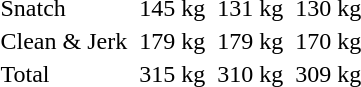<table>
<tr>
<td>Snatch</td>
<td></td>
<td>145 kg</td>
<td></td>
<td>131 kg</td>
<td></td>
<td>130 kg</td>
</tr>
<tr>
<td>Clean & Jerk</td>
<td></td>
<td>179 kg</td>
<td></td>
<td>179 kg</td>
<td></td>
<td>170 kg</td>
</tr>
<tr>
<td>Total</td>
<td></td>
<td>315 kg</td>
<td></td>
<td>310 kg</td>
<td></td>
<td>309 kg</td>
</tr>
</table>
